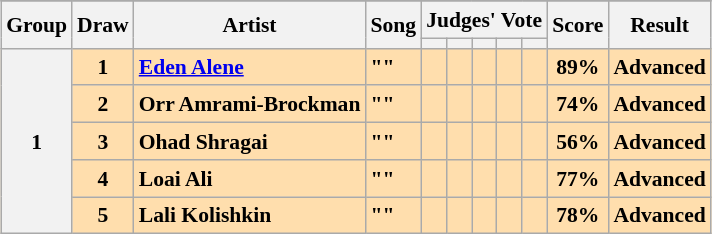<table class="sortable wikitable" style="margin: 1em auto 1em auto; text-align:center; font-size:90%; line-height:18px;">
<tr>
</tr>
<tr>
<th rowspan="2" class="unsortable">Group</th>
<th rowspan="2">Draw</th>
<th rowspan="2">Artist</th>
<th rowspan="2">Song</th>
<th colspan="5" class="unsortable">Judges' Vote</th>
<th rowspan="2">Score</th>
<th rowspan="2">Result</th>
</tr>
<tr>
<th class="unsortable"></th>
<th class="unsortable"></th>
<th class="unsortable"></th>
<th class="unsortable"></th>
<th class="unsortable"></th>
</tr>
<tr style="font-weight:bold; background:navajowhite;">
<th rowspan="5">1</th>
<td>1</td>
<td align="left"><a href='#'>Eden Alene</a></td>
<td align="left">""</td>
<td></td>
<td></td>
<td></td>
<td></td>
<td></td>
<td>89%</td>
<td>Advanced</td>
</tr>
<tr style="font-weight:bold; background:navajowhite;">
<td>2</td>
<td align="left">Orr Amrami-Brockman</td>
<td align="left">""</td>
<td></td>
<td></td>
<td></td>
<td></td>
<td></td>
<td>74%</td>
<td>Advanced</td>
</tr>
<tr style="font-weight:bold; background:navajowhite;">
<td>3</td>
<td align="left">Ohad Shragai</td>
<td align="left">""</td>
<td></td>
<td></td>
<td></td>
<td></td>
<td></td>
<td>56%</td>
<td>Advanced</td>
</tr>
<tr style="font-weight:bold; background:navajowhite;">
<td>4</td>
<td align="left">Loai Ali</td>
<td align="left">""</td>
<td></td>
<td></td>
<td></td>
<td></td>
<td></td>
<td>77%</td>
<td>Advanced</td>
</tr>
<tr style="font-weight:bold; background:navajowhite;">
<td>5</td>
<td align="left">Lali Kolishkin</td>
<td align="left">""</td>
<td></td>
<td></td>
<td></td>
<td></td>
<td></td>
<td>78%</td>
<td>Advanced</td>
</tr>
</table>
